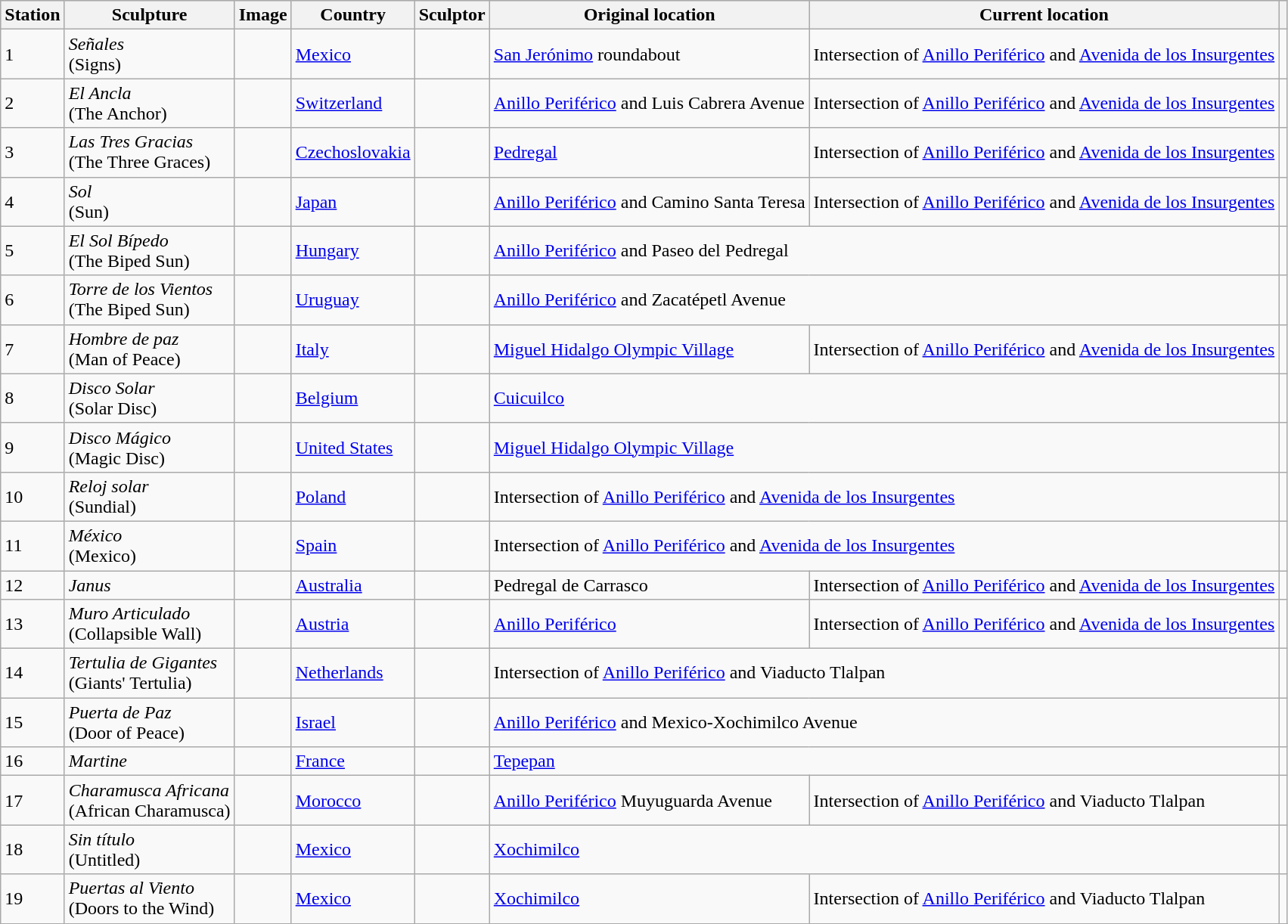<table class="wikitable plainrowheaders sortable">
<tr style="background:#ccc; text-align:center;">
<th scope="col">Station</th>
<th scope="col">Sculpture</th>
<th scope="col" class="unsortable">Image</th>
<th scope="col">Country</th>
<th scope="col">Sculptor</th>
<th scope="col">Original location</th>
<th scope="col">Current location</th>
<th scope="col" class="unsortable"></th>
</tr>
<tr>
<td>1</td>
<td><em>Señales</em><br>(Signs)</td>
<td></td>
<td><a href='#'>Mexico</a></td>
<td></td>
<td><a href='#'>San Jerónimo</a> roundabout</td>
<td>Intersection of <a href='#'>Anillo Periférico</a> and <a href='#'>Avenida de los Insurgentes</a></td>
<td style="text-align:center;"></td>
</tr>
<tr>
<td>2</td>
<td><em>El Ancla</em><br>(The Anchor)</td>
<td></td>
<td><a href='#'>Switzerland</a></td>
<td></td>
<td><a href='#'>Anillo Periférico</a> and Luis Cabrera Avenue</td>
<td>Intersection of <a href='#'>Anillo Periférico</a> and <a href='#'>Avenida de los Insurgentes</a></td>
<td style="text-align:center;"></td>
</tr>
<tr>
<td>3</td>
<td><em>Las Tres Gracias</em><br>(The Three Graces)</td>
<td></td>
<td><a href='#'>Czechoslovakia</a></td>
<td></td>
<td><a href='#'>Pedregal</a></td>
<td>Intersection of <a href='#'>Anillo Periférico</a> and <a href='#'>Avenida de los Insurgentes</a></td>
<td style="text-align:center;"></td>
</tr>
<tr>
<td>4</td>
<td><em>Sol</em><br>(Sun)</td>
<td></td>
<td><a href='#'>Japan</a></td>
<td></td>
<td><a href='#'>Anillo Periférico</a> and Camino Santa Teresa</td>
<td>Intersection of <a href='#'>Anillo Periférico</a> and <a href='#'>Avenida de los Insurgentes</a></td>
<td style="text-align:center;"></td>
</tr>
<tr>
<td>5</td>
<td><em>El Sol Bípedo</em><br>(The Biped Sun)</td>
<td></td>
<td><a href='#'>Hungary</a></td>
<td></td>
<td colspan=2><a href='#'>Anillo Periférico</a> and Paseo del Pedregal</td>
<td style="text-align:center;"></td>
</tr>
<tr>
<td>6</td>
<td><em>Torre de los Vientos</em><br>(The Biped Sun)</td>
<td></td>
<td><a href='#'>Uruguay</a></td>
<td></td>
<td colspan=2><a href='#'>Anillo Periférico</a> and Zacatépetl Avenue</td>
<td style="text-align:center;"></td>
</tr>
<tr>
<td>7</td>
<td><em>Hombre de paz</em><br>(Man of Peace)</td>
<td></td>
<td><a href='#'>Italy</a></td>
<td></td>
<td><a href='#'>Miguel Hidalgo Olympic Village</a></td>
<td>Intersection of <a href='#'>Anillo Periférico</a> and <a href='#'>Avenida de los Insurgentes</a></td>
<td style="text-align:center;"></td>
</tr>
<tr>
<td>8</td>
<td><em>Disco Solar</em><br>(Solar Disc)</td>
<td></td>
<td><a href='#'>Belgium</a></td>
<td></td>
<td colspan=2><a href='#'>Cuicuilco</a></td>
<td style="text-align:center;"></td>
</tr>
<tr>
<td>9</td>
<td><em>Disco Mágico</em><br>(Magic Disc)</td>
<td></td>
<td><a href='#'>United States</a></td>
<td></td>
<td colspan=2><a href='#'>Miguel Hidalgo Olympic Village</a></td>
<td style="text-align:center;"></td>
</tr>
<tr>
<td>10</td>
<td><em>Reloj solar</em><br>(Sundial)</td>
<td></td>
<td><a href='#'>Poland</a></td>
<td></td>
<td colspan=2>Intersection of <a href='#'>Anillo Periférico</a> and <a href='#'>Avenida de los Insurgentes</a></td>
<td style="text-align:center;"></td>
</tr>
<tr>
<td>11</td>
<td><em>México</em><br>(Mexico)</td>
<td></td>
<td><a href='#'>Spain</a></td>
<td></td>
<td colspan=2>Intersection of <a href='#'>Anillo Periférico</a> and <a href='#'>Avenida de los Insurgentes</a></td>
<td style="text-align:center;"></td>
</tr>
<tr>
<td>12</td>
<td><em>Janus</em></td>
<td></td>
<td><a href='#'>Australia</a></td>
<td></td>
<td>Pedregal de Carrasco</td>
<td>Intersection of <a href='#'>Anillo Periférico</a> and <a href='#'>Avenida de los Insurgentes</a></td>
<td style="text-align:center;"></td>
</tr>
<tr>
<td>13</td>
<td><em>Muro Articulado</em><br>(Collapsible Wall)</td>
<td></td>
<td><a href='#'>Austria</a></td>
<td></td>
<td><a href='#'>Anillo Periférico</a></td>
<td>Intersection of <a href='#'>Anillo Periférico</a> and <a href='#'>Avenida de los Insurgentes</a></td>
<td style="text-align:center;"></td>
</tr>
<tr>
<td>14</td>
<td><em>Tertulia de Gigantes</em><br>(Giants' Tertulia)</td>
<td></td>
<td><a href='#'>Netherlands</a></td>
<td></td>
<td colspan=2>Intersection of <a href='#'>Anillo Periférico</a> and Viaducto Tlalpan</td>
<td style="text-align:center;"></td>
</tr>
<tr>
<td>15</td>
<td><em>Puerta de Paz</em><br>(Door of Peace)</td>
<td></td>
<td><a href='#'>Israel</a></td>
<td></td>
<td colspan=2><a href='#'>Anillo Periférico</a> and Mexico-Xochimilco Avenue</td>
<td style="text-align:center;"></td>
</tr>
<tr>
<td>16</td>
<td><em>Martine</em></td>
<td></td>
<td><a href='#'>France</a></td>
<td></td>
<td colspan=2><a href='#'>Tepepan</a></td>
<td style="text-align:center;"></td>
</tr>
<tr>
<td>17</td>
<td><em>Charamusca Africana</em><br>(African Charamusca)</td>
<td></td>
<td><a href='#'>Morocco</a></td>
<td></td>
<td><a href='#'>Anillo Periférico</a> Muyuguarda Avenue</td>
<td>Intersection of <a href='#'>Anillo Periférico</a> and Viaducto Tlalpan</td>
<td style="text-align:center;"></td>
</tr>
<tr>
<td>18</td>
<td><em>Sin título</em><br>(Untitled)</td>
<td></td>
<td><a href='#'>Mexico</a></td>
<td></td>
<td colspan=2><a href='#'>Xochimilco</a></td>
<td style="text-align:center;"></td>
</tr>
<tr>
<td>19</td>
<td><em>Puertas al Viento</em><br>(Doors to the Wind)</td>
<td></td>
<td><a href='#'>Mexico</a></td>
<td></td>
<td><a href='#'>Xochimilco</a></td>
<td>Intersection of <a href='#'>Anillo Periférico</a> and Viaducto Tlalpan</td>
<td style="text-align:center;"></td>
</tr>
<tr>
</tr>
</table>
